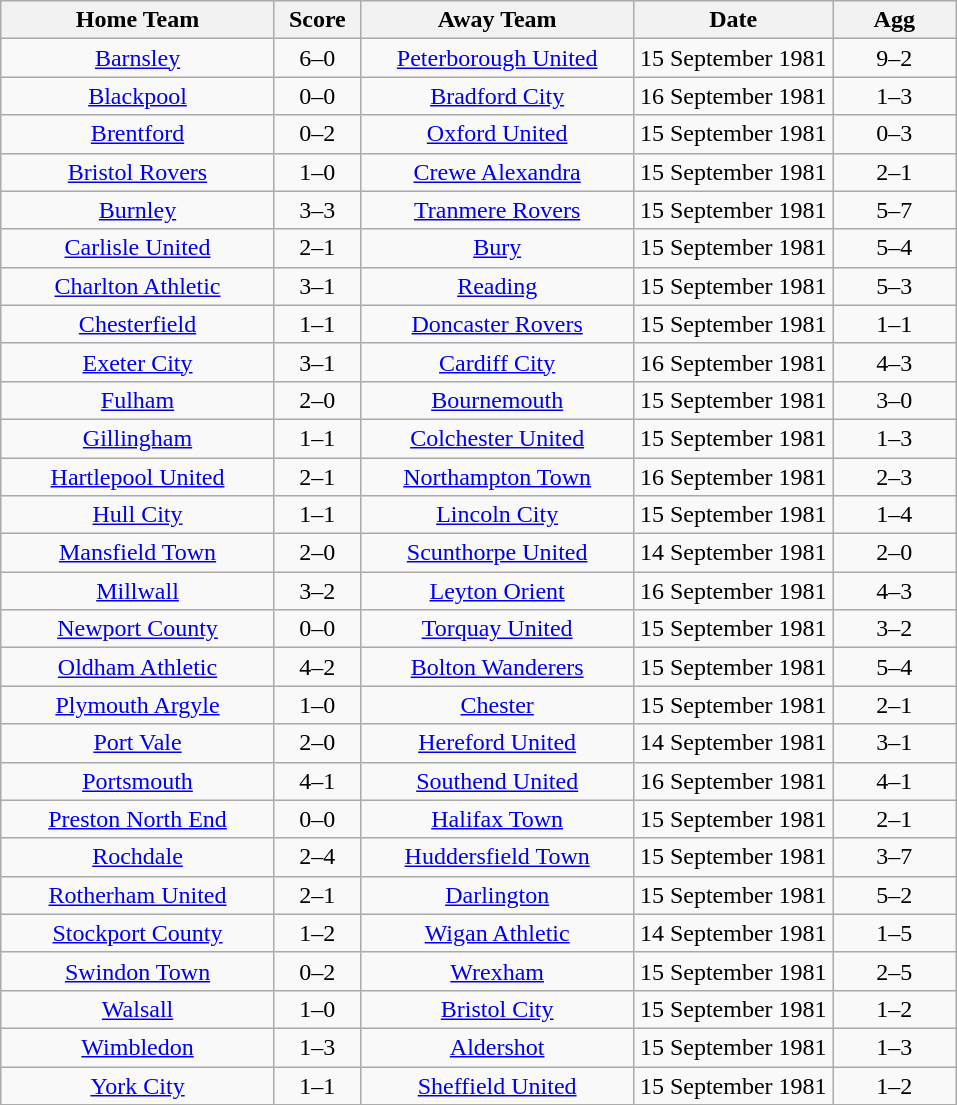<table class="wikitable" style="text-align:center;">
<tr>
<th width=175>Home Team</th>
<th width=50>Score</th>
<th width=175>Away Team</th>
<th width=125>Date</th>
<th width= 75>Agg</th>
</tr>
<tr>
<td><a href='#'>Barnsley</a></td>
<td>6–0</td>
<td><a href='#'>Peterborough United</a></td>
<td>15 September 1981</td>
<td>9–2</td>
</tr>
<tr>
<td><a href='#'>Blackpool</a></td>
<td>0–0</td>
<td><a href='#'>Bradford City</a></td>
<td>16 September 1981</td>
<td>1–3</td>
</tr>
<tr>
<td><a href='#'>Brentford</a></td>
<td>0–2</td>
<td><a href='#'>Oxford United</a></td>
<td>15 September 1981</td>
<td>0–3</td>
</tr>
<tr>
<td><a href='#'>Bristol Rovers</a></td>
<td>1–0</td>
<td><a href='#'>Crewe Alexandra</a></td>
<td>15 September 1981</td>
<td>2–1</td>
</tr>
<tr>
<td><a href='#'>Burnley</a></td>
<td>3–3</td>
<td><a href='#'>Tranmere Rovers</a></td>
<td>15 September 1981</td>
<td>5–7</td>
</tr>
<tr>
<td><a href='#'>Carlisle United</a></td>
<td>2–1</td>
<td><a href='#'>Bury</a></td>
<td>15 September 1981</td>
<td>5–4</td>
</tr>
<tr>
<td><a href='#'>Charlton Athletic</a></td>
<td>3–1</td>
<td><a href='#'>Reading</a></td>
<td>15 September 1981</td>
<td>5–3</td>
</tr>
<tr>
<td><a href='#'>Chesterfield</a></td>
<td>1–1</td>
<td><a href='#'>Doncaster Rovers</a></td>
<td>15 September 1981</td>
<td>1–1</td>
</tr>
<tr>
<td><a href='#'>Exeter City</a></td>
<td>3–1</td>
<td><a href='#'>Cardiff City</a></td>
<td>16 September 1981</td>
<td>4–3</td>
</tr>
<tr>
<td><a href='#'>Fulham</a></td>
<td>2–0</td>
<td><a href='#'>Bournemouth</a></td>
<td>15 September 1981</td>
<td>3–0</td>
</tr>
<tr>
<td><a href='#'>Gillingham</a></td>
<td>1–1</td>
<td><a href='#'>Colchester United</a></td>
<td>15 September 1981</td>
<td>1–3</td>
</tr>
<tr>
<td><a href='#'>Hartlepool United</a></td>
<td>2–1</td>
<td><a href='#'>Northampton Town</a></td>
<td>16 September 1981</td>
<td>2–3</td>
</tr>
<tr>
<td><a href='#'>Hull City</a></td>
<td>1–1</td>
<td><a href='#'>Lincoln City</a></td>
<td>15 September 1981</td>
<td>1–4</td>
</tr>
<tr>
<td><a href='#'>Mansfield Town</a></td>
<td>2–0</td>
<td><a href='#'>Scunthorpe United</a></td>
<td>14 September 1981</td>
<td>2–0</td>
</tr>
<tr>
<td><a href='#'>Millwall</a></td>
<td>3–2</td>
<td><a href='#'>Leyton Orient</a></td>
<td>16 September 1981</td>
<td>4–3</td>
</tr>
<tr>
<td><a href='#'>Newport County</a></td>
<td>0–0</td>
<td><a href='#'>Torquay United</a></td>
<td>15 September 1981</td>
<td>3–2</td>
</tr>
<tr>
<td><a href='#'>Oldham Athletic</a></td>
<td>4–2</td>
<td><a href='#'>Bolton Wanderers</a></td>
<td>15 September 1981</td>
<td>5–4</td>
</tr>
<tr>
<td><a href='#'>Plymouth Argyle</a></td>
<td>1–0</td>
<td><a href='#'>Chester</a></td>
<td>15 September 1981</td>
<td>2–1</td>
</tr>
<tr>
<td><a href='#'>Port Vale</a></td>
<td>2–0</td>
<td><a href='#'>Hereford United</a></td>
<td>14 September 1981</td>
<td>3–1</td>
</tr>
<tr>
<td><a href='#'>Portsmouth</a></td>
<td>4–1</td>
<td><a href='#'>Southend United</a></td>
<td>16 September 1981</td>
<td>4–1</td>
</tr>
<tr>
<td><a href='#'>Preston North End</a></td>
<td>0–0</td>
<td><a href='#'>Halifax Town</a></td>
<td>15 September 1981</td>
<td>2–1</td>
</tr>
<tr>
<td><a href='#'>Rochdale</a></td>
<td>2–4</td>
<td><a href='#'>Huddersfield Town</a></td>
<td>15 September 1981</td>
<td>3–7</td>
</tr>
<tr>
<td><a href='#'>Rotherham United</a></td>
<td>2–1</td>
<td><a href='#'>Darlington</a></td>
<td>15 September 1981</td>
<td>5–2</td>
</tr>
<tr>
<td><a href='#'>Stockport County</a></td>
<td>1–2</td>
<td><a href='#'>Wigan Athletic</a></td>
<td>14 September 1981</td>
<td>1–5</td>
</tr>
<tr>
<td><a href='#'>Swindon Town</a></td>
<td>0–2</td>
<td><a href='#'>Wrexham</a></td>
<td>15 September 1981</td>
<td>2–5</td>
</tr>
<tr>
<td><a href='#'>Walsall</a></td>
<td>1–0</td>
<td><a href='#'>Bristol City</a></td>
<td>15 September 1981</td>
<td>1–2</td>
</tr>
<tr>
<td><a href='#'>Wimbledon</a></td>
<td>1–3</td>
<td><a href='#'>Aldershot</a></td>
<td>15 September 1981</td>
<td>1–3</td>
</tr>
<tr>
<td><a href='#'>York City</a></td>
<td>1–1</td>
<td><a href='#'>Sheffield United</a></td>
<td>15 September 1981</td>
<td>1–2</td>
</tr>
<tr>
</tr>
</table>
